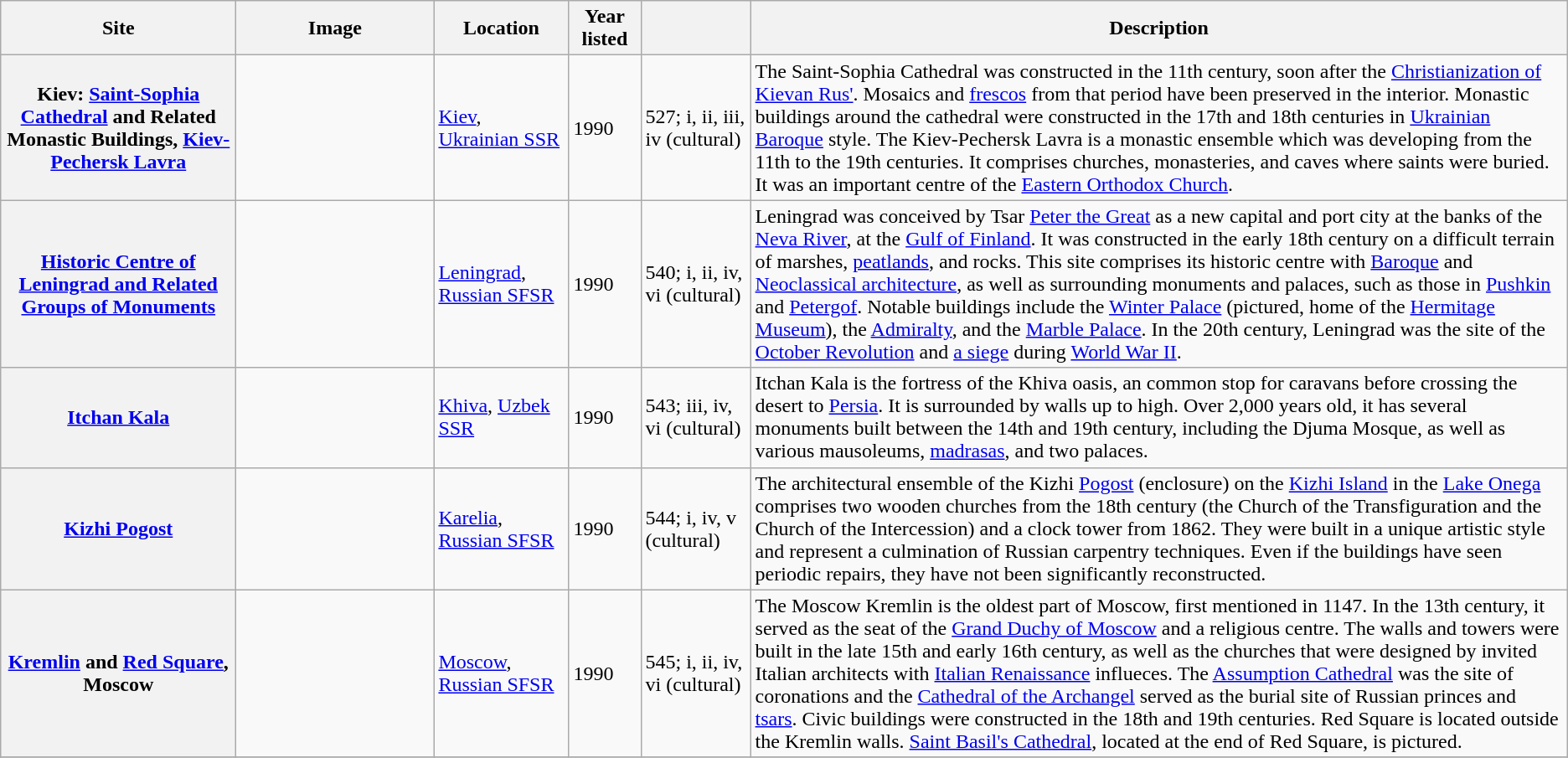<table class="wikitable sortable plainrowheaders">
<tr>
<th style="width:180px;" scope="col">Site</th>
<th class="unsortable"  style="width:150px;" scope="col">Image</th>
<th style="width:100px;" scope="col">Location</th>
<th style="width:50px;" scope="col">Year listed</th>
<th style="width:80px;" scope="col" data-sort-type="number"></th>
<th scope="col" class="unsortable">Description</th>
</tr>
<tr>
<th scope="row">Kiev: <a href='#'>Saint-Sophia Cathedral</a> and Related Monastic Buildings, <a href='#'>Kiev-Pechersk Lavra</a></th>
<td></td>
<td><a href='#'>Kiev</a>, <a href='#'>Ukrainian SSR</a></td>
<td>1990</td>
<td>527; i, ii, iii, iv (cultural)</td>
<td>The Saint-Sophia Cathedral was constructed in the 11th century, soon after the <a href='#'>Christianization of Kievan Rus'</a>. Mosaics and <a href='#'>frescos</a> from that period have been preserved in the interior. Monastic buildings around the cathedral were constructed in the 17th and 18th centuries in <a href='#'>Ukrainian Baroque</a> style. The Kiev-Pechersk Lavra is a monastic ensemble which was developing from the 11th to the 19th centuries. It comprises churches, monasteries, and caves where saints were buried. It was an important centre of the <a href='#'>Eastern Orthodox Church</a>.</td>
</tr>
<tr>
<th scope="row"><a href='#'>Historic Centre of Leningrad and Related Groups of Monuments</a></th>
<td></td>
<td><a href='#'>Leningrad</a>, <a href='#'>Russian SFSR</a></td>
<td>1990</td>
<td>540; i, ii, iv, vi (cultural)</td>
<td>Leningrad was conceived by Tsar <a href='#'>Peter the Great</a> as a new capital and port city at the banks of the <a href='#'>Neva River</a>, at the <a href='#'>Gulf of Finland</a>. It was constructed in the early 18th century on a difficult terrain of marshes, <a href='#'>peatlands</a>, and rocks. This site comprises its historic centre with <a href='#'>Baroque</a> and <a href='#'>Neoclassical architecture</a>, as well as surrounding monuments and palaces, such as those in <a href='#'>Pushkin</a> and <a href='#'>Petergof</a>. Notable buildings include the <a href='#'>Winter Palace</a> (pictured, home of the <a href='#'>Hermitage Museum</a>), the <a href='#'>Admiralty</a>, and the <a href='#'>Marble Palace</a>. In the 20th century, Leningrad was the site of the <a href='#'>October Revolution</a> and <a href='#'>a siege</a> during <a href='#'>World War II</a>.</td>
</tr>
<tr>
<th scope="row"><a href='#'>Itchan Kala</a></th>
<td></td>
<td><a href='#'>Khiva</a>, <a href='#'>Uzbek SSR</a></td>
<td>1990</td>
<td>543; iii, iv, vi (cultural)</td>
<td>Itchan Kala is the fortress of the Khiva oasis, an common stop for caravans before crossing the desert to <a href='#'>Persia</a>. It is surrounded by walls up to  high. Over 2,000 years old, it has several monuments built between the 14th and 19th century, including the Djuma Mosque, as well as various mausoleums, <a href='#'>madrasas</a>, and two palaces.</td>
</tr>
<tr>
<th scope="row"><a href='#'>Kizhi Pogost</a></th>
<td></td>
<td><a href='#'>Karelia</a>, <a href='#'>Russian SFSR</a></td>
<td>1990</td>
<td>544; i, iv, v (cultural)</td>
<td>The architectural ensemble of the Kizhi <a href='#'>Pogost</a> (enclosure) on the <a href='#'>Kizhi Island</a> in the <a href='#'>Lake Onega</a> comprises two wooden churches from the 18th century (the Church of the Transfiguration and the Church of the Intercession) and a clock tower from 1862. They were built in a unique artistic style and represent a culmination of Russian carpentry techniques. Even if the buildings have seen periodic repairs, they have not been significantly reconstructed.</td>
</tr>
<tr>
<th scope="row"><a href='#'>Kremlin</a> and <a href='#'>Red Square</a>, Moscow</th>
<td></td>
<td><a href='#'>Moscow</a>, <a href='#'>Russian SFSR</a></td>
<td>1990</td>
<td>545; i, ii, iv, vi (cultural)</td>
<td>The Moscow Kremlin is the oldest part of Moscow, first mentioned in 1147. In the 13th century, it served as the seat of the <a href='#'>Grand Duchy of Moscow</a> and a religious centre. The walls and towers were built in the late 15th and early 16th century, as well as the churches that were designed by invited Italian architects with <a href='#'>Italian Renaissance</a> influeces. The <a href='#'>Assumption Cathedral</a> was the site of coronations and the <a href='#'>Cathedral of the Archangel</a> served as the burial site of Russian princes and <a href='#'>tsars</a>. Civic buildings were constructed in the 18th and 19th centuries. Red Square is located outside the Kremlin walls. <a href='#'>Saint Basil's Cathedral</a>, located at the end of Red Square, is pictured.</td>
</tr>
<tr>
</tr>
</table>
